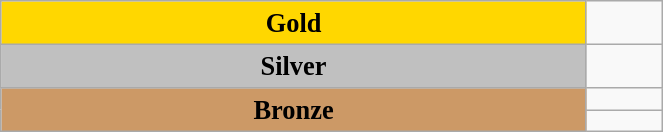<table class="wikitable" style="text-align:center; font-size:110%;" width="35%">
<tr>
<td rowspan="1" bgcolor="gold"><strong>Gold</strong></td>
<td align=left></td>
</tr>
<tr>
<td rowspan="1" bgcolor="silver"><strong>Silver</strong></td>
<td align=left></td>
</tr>
<tr>
<td rowspan="2" bgcolor="#cc9966"><strong>Bronze</strong></td>
<td align=left></td>
</tr>
<tr>
<td align=left></td>
</tr>
</table>
